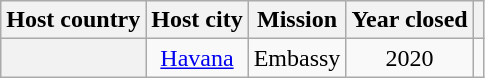<table class="wikitable plainrowheaders" style="text-align:center;">
<tr>
<th scope="col">Host country</th>
<th scope="col">Host city</th>
<th scope="col">Mission</th>
<th scope="col">Year closed</th>
<th scope="col"></th>
</tr>
<tr>
<th scope="row"></th>
<td><a href='#'>Havana</a></td>
<td>Embassy</td>
<td>2020</td>
<td></td>
</tr>
</table>
